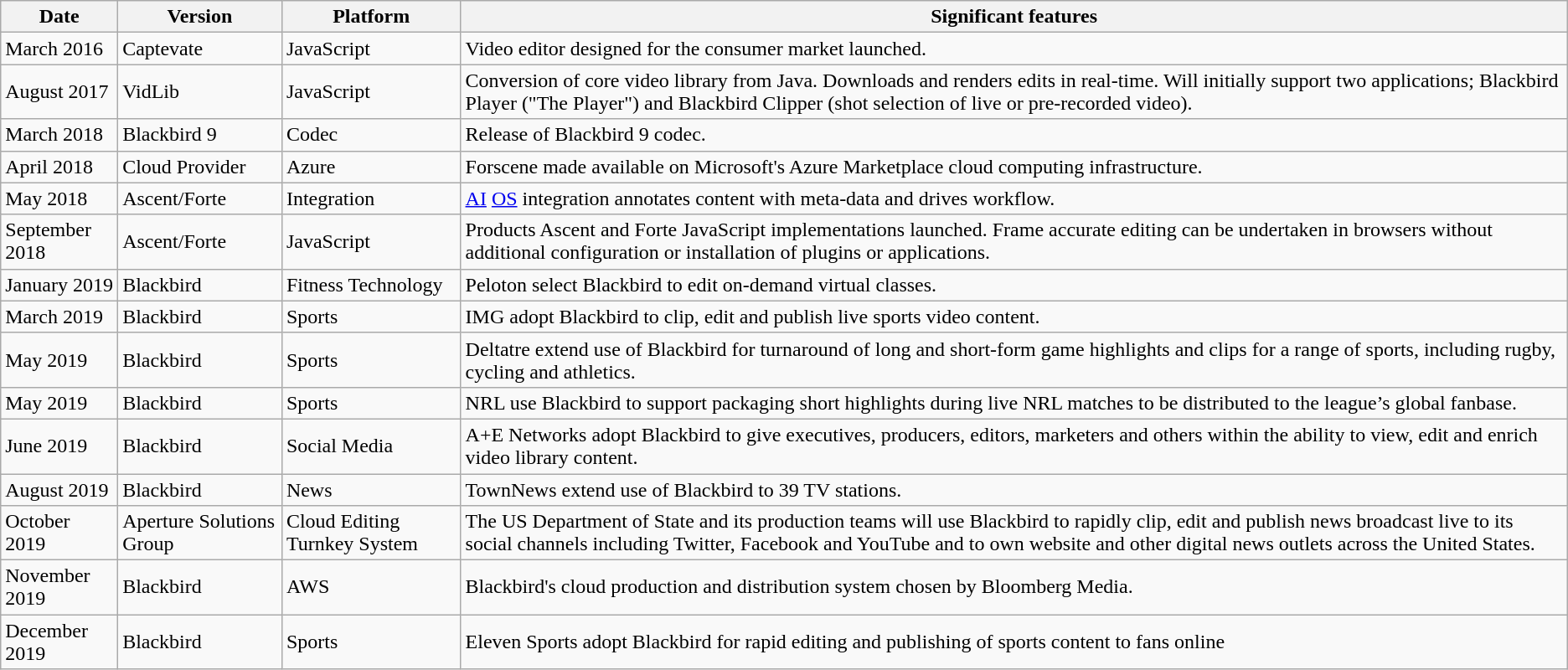<table class="wikitable mw-collapsible mw-collapsed">
<tr>
<th>Date</th>
<th>Version</th>
<th>Platform</th>
<th>Significant features</th>
</tr>
<tr>
<td>March 2016</td>
<td>Captevate</td>
<td>JavaScript</td>
<td>Video editor designed for the consumer market launched.</td>
</tr>
<tr>
<td>August 2017</td>
<td>VidLib</td>
<td>JavaScript</td>
<td>Conversion of core video library from Java. Downloads and renders edits in real-time. Will initially support two applications; Blackbird Player ("The Player") and Blackbird Clipper (shot selection of live or pre-recorded video).</td>
</tr>
<tr>
<td>March 2018</td>
<td>Blackbird 9</td>
<td>Codec</td>
<td>Release of Blackbird 9 codec.</td>
</tr>
<tr>
<td>April 2018</td>
<td>Cloud Provider</td>
<td>Azure</td>
<td>Forscene made available on Microsoft's Azure Marketplace cloud computing infrastructure.</td>
</tr>
<tr>
<td>May 2018</td>
<td>Ascent/Forte</td>
<td>Integration</td>
<td><a href='#'>AI</a> <a href='#'>OS</a> integration annotates content with meta-data and drives workflow.</td>
</tr>
<tr>
<td>September 2018</td>
<td>Ascent/Forte</td>
<td>JavaScript</td>
<td>Products Ascent and Forte JavaScript implementations launched. Frame accurate editing can be undertaken in browsers without additional configuration or installation of plugins or applications.</td>
</tr>
<tr>
<td>January 2019</td>
<td>Blackbird</td>
<td>Fitness Technology</td>
<td>Peloton select Blackbird to edit on-demand virtual classes.</td>
</tr>
<tr>
<td>March 2019</td>
<td>Blackbird</td>
<td>Sports</td>
<td>IMG adopt Blackbird to clip, edit and publish live sports video content.</td>
</tr>
<tr>
<td>May 2019</td>
<td>Blackbird</td>
<td>Sports</td>
<td>Deltatre extend use of Blackbird for turnaround of long and short-form game highlights and clips for a range of sports, including rugby, cycling and athletics.</td>
</tr>
<tr>
<td>May 2019</td>
<td>Blackbird</td>
<td>Sports</td>
<td>NRL use Blackbird to support packaging short highlights during live NRL matches to be distributed to the league’s global fanbase.</td>
</tr>
<tr>
<td>June 2019</td>
<td>Blackbird</td>
<td>Social Media</td>
<td>A+E Networks adopt Blackbird to give executives, producers, editors, marketers and others within the ability to view, edit and enrich video library content.</td>
</tr>
<tr>
<td>August 2019</td>
<td>Blackbird</td>
<td>News</td>
<td>TownNews extend use of Blackbird to 39 TV stations.</td>
</tr>
<tr>
<td>October 2019</td>
<td>Aperture Solutions Group</td>
<td>Cloud Editing Turnkey System</td>
<td>The US Department of State and its production teams will use Blackbird to rapidly clip, edit and publish news broadcast live to its social channels including Twitter, Facebook and YouTube and to own website and other digital news outlets across the United States.</td>
</tr>
<tr>
<td>November 2019</td>
<td>Blackbird</td>
<td>AWS</td>
<td>Blackbird's cloud production and distribution system chosen by Bloomberg Media.</td>
</tr>
<tr>
<td>December 2019</td>
<td>Blackbird</td>
<td>Sports</td>
<td>Eleven Sports adopt Blackbird for rapid editing and publishing of sports content to fans online</td>
</tr>
</table>
